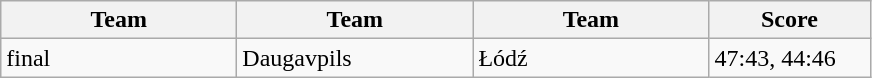<table class="wikitable" style="font-size: 100%">
<tr>
<th width=150>Team</th>
<th width=150>Team</th>
<th width=150>Team</th>
<th width=100>Score</th>
</tr>
<tr>
<td>final</td>
<td>Daugavpils</td>
<td>Łódź</td>
<td>47:43, 44:46</td>
</tr>
</table>
